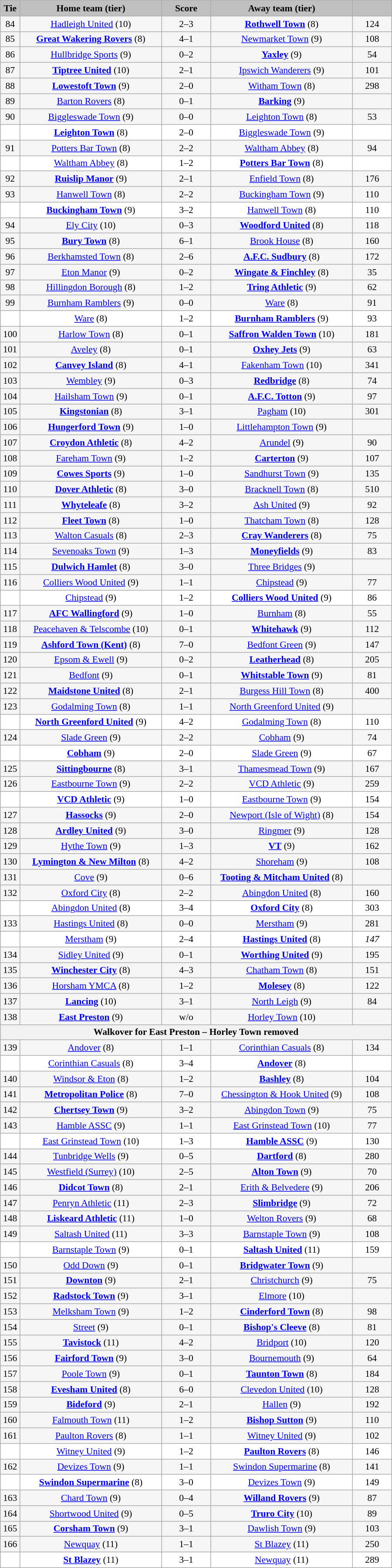<table class="wikitable" style="width: 600px; background:WhiteSmoke; text-align:center; font-size:90%">
<tr>
<td scope="col" style="width:  5.00%; background:silver;"><strong>Tie</strong></td>
<td scope="col" style="width: 36.25%; background:silver;"><strong>Home team (tier)</strong></td>
<td scope="col" style="width: 12.50%; background:silver;"><strong>Score</strong></td>
<td scope="col" style="width: 36.25%; background:silver;"><strong>Away team (tier)</strong></td>
<td scope="col" style="width: 10.00%; background:silver;"><strong></strong></td>
</tr>
<tr>
<td>84</td>
<td><a href='#'>Hadleigh United</a> (10)</td>
<td>2–3</td>
<td><strong><a href='#'>Rothwell Town</a></strong> (8)</td>
<td>124</td>
</tr>
<tr>
<td>85</td>
<td><strong><a href='#'>Great Wakering Rovers</a></strong> (8)</td>
<td>4–1</td>
<td><a href='#'>Newmarket Town</a> (9)</td>
<td>108</td>
</tr>
<tr>
<td>86</td>
<td><a href='#'>Hullbridge Sports</a> (9)</td>
<td>0–2</td>
<td><strong><a href='#'>Yaxley</a></strong> (9)</td>
<td>54</td>
</tr>
<tr>
<td>87</td>
<td><strong><a href='#'>Tiptree United</a></strong> (10)</td>
<td>2–1</td>
<td><a href='#'>Ipswich Wanderers</a> (9)</td>
<td>101</td>
</tr>
<tr>
<td>88</td>
<td><strong><a href='#'>Lowestoft Town</a></strong> (9)</td>
<td>2–0</td>
<td><a href='#'>Witham Town</a> (8)</td>
<td>298</td>
</tr>
<tr>
<td>89</td>
<td><a href='#'>Barton Rovers</a> (8)</td>
<td>0–1</td>
<td><strong><a href='#'>Barking</a></strong> (9)</td>
<td></td>
</tr>
<tr>
<td>90</td>
<td><a href='#'>Biggleswade Town</a> (9)</td>
<td>0–0</td>
<td><a href='#'>Leighton Town</a> (8)</td>
<td>53</td>
</tr>
<tr style="background:white;">
<td><em></em></td>
<td><strong><a href='#'>Leighton Town</a></strong> (8)</td>
<td>2–0</td>
<td><a href='#'>Biggleswade Town</a> (9)</td>
<td></td>
</tr>
<tr>
<td>91</td>
<td><a href='#'>Potters Bar Town</a> (8)</td>
<td>2–2</td>
<td><a href='#'>Waltham Abbey</a> (8)</td>
<td>94</td>
</tr>
<tr style="background:white;">
<td><em></em></td>
<td><a href='#'>Waltham Abbey</a> (8)</td>
<td>1–2</td>
<td><strong><a href='#'>Potters Bar Town</a></strong> (8)</td>
<td></td>
</tr>
<tr>
<td>92</td>
<td><strong><a href='#'>Ruislip Manor</a></strong> (9)</td>
<td>2–1</td>
<td><a href='#'>Enfield Town</a> (8)</td>
<td>176</td>
</tr>
<tr>
<td>93</td>
<td><a href='#'>Hanwell Town</a> (8)</td>
<td>2–2</td>
<td><a href='#'>Buckingham Town</a> (9)</td>
<td>110</td>
</tr>
<tr style="background:white;">
<td><em></em></td>
<td><strong><a href='#'>Buckingham Town</a></strong> (9)</td>
<td>3–2</td>
<td><a href='#'>Hanwell Town</a> (8)</td>
<td>110</td>
</tr>
<tr>
<td>94</td>
<td><a href='#'>Ely City</a> (10)</td>
<td>0–3</td>
<td><strong><a href='#'>Woodford United</a></strong> (8)</td>
<td>118</td>
</tr>
<tr>
<td>95</td>
<td><strong><a href='#'>Bury Town</a></strong> (8)</td>
<td>6–1</td>
<td><a href='#'>Brook House</a> (8)</td>
<td>160</td>
</tr>
<tr>
<td>96</td>
<td><a href='#'>Berkhamsted Town</a> (8)</td>
<td>2–6</td>
<td><strong><a href='#'>A.F.C. Sudbury</a></strong> (8)</td>
<td>172</td>
</tr>
<tr>
<td>97</td>
<td><a href='#'>Eton Manor</a> (9)</td>
<td>0–2</td>
<td><strong><a href='#'>Wingate & Finchley</a></strong> (8)</td>
<td>35</td>
</tr>
<tr>
<td>98</td>
<td><a href='#'>Hillingdon Borough</a> (8)</td>
<td>1–2</td>
<td><strong><a href='#'>Tring Athletic</a></strong> (9)</td>
<td>62</td>
</tr>
<tr>
<td>99</td>
<td><a href='#'>Burnham Ramblers</a> (9)</td>
<td>0–0</td>
<td><a href='#'>Ware</a> (8)</td>
<td>91</td>
</tr>
<tr style="background:white;">
<td><em></em></td>
<td><a href='#'>Ware</a> (8)</td>
<td>1–2</td>
<td><strong><a href='#'>Burnham Ramblers</a></strong> (9)</td>
<td>93</td>
</tr>
<tr>
<td>100</td>
<td><a href='#'>Harlow Town</a> (8)</td>
<td>0–1</td>
<td><strong><a href='#'>Saffron Walden Town</a></strong> (10)</td>
<td>181</td>
</tr>
<tr>
<td>101</td>
<td><a href='#'>Aveley</a> (8)</td>
<td>0–1</td>
<td><strong><a href='#'>Oxhey Jets</a></strong> (9)</td>
<td>63</td>
</tr>
<tr>
<td>102</td>
<td><strong><a href='#'>Canvey Island</a></strong> (8)</td>
<td>4–1</td>
<td><a href='#'>Fakenham Town</a> (10)</td>
<td>341</td>
</tr>
<tr>
<td>103</td>
<td><a href='#'>Wembley</a> (9)</td>
<td>0–3</td>
<td><strong><a href='#'>Redbridge</a></strong> (8)</td>
<td>74</td>
</tr>
<tr>
<td>104</td>
<td><a href='#'>Hailsham Town</a> (9)</td>
<td>0–1</td>
<td><strong><a href='#'>A.F.C. Totton</a></strong> (9)</td>
<td>97</td>
</tr>
<tr>
<td>105</td>
<td><strong><a href='#'>Kingstonian</a></strong> (8)</td>
<td>3–1</td>
<td><a href='#'>Pagham</a> (10)</td>
<td>301</td>
</tr>
<tr>
<td>106</td>
<td><strong><a href='#'>Hungerford Town</a></strong> (9)</td>
<td>1–0</td>
<td><a href='#'>Littlehampton Town</a> (9)</td>
<td></td>
</tr>
<tr>
<td>107</td>
<td><strong><a href='#'>Croydon Athletic</a></strong> (8)</td>
<td>4–2</td>
<td><a href='#'>Arundel</a> (9)</td>
<td>90</td>
</tr>
<tr>
<td>108</td>
<td><a href='#'>Fareham Town</a> (9)</td>
<td>1–2</td>
<td><strong><a href='#'>Carterton</a></strong> (9)</td>
<td>107</td>
</tr>
<tr>
<td>109</td>
<td><strong><a href='#'>Cowes Sports</a></strong> (9)</td>
<td>1–0</td>
<td><a href='#'>Sandhurst Town</a> (9)</td>
<td>135</td>
</tr>
<tr>
<td>110</td>
<td><strong><a href='#'>Dover Athletic</a></strong> (8)</td>
<td>3–0</td>
<td><a href='#'>Bracknell Town</a> (8)</td>
<td>510</td>
</tr>
<tr>
<td>111</td>
<td><strong><a href='#'>Whyteleafe</a></strong> (8)</td>
<td>3–2</td>
<td><a href='#'>Ash United</a> (9)</td>
<td>92</td>
</tr>
<tr>
<td>112</td>
<td><strong><a href='#'>Fleet Town</a></strong> (8)</td>
<td>1–0</td>
<td><a href='#'>Thatcham Town</a> (8)</td>
<td>128</td>
</tr>
<tr>
<td>113</td>
<td><a href='#'>Walton Casuals</a> (8)</td>
<td>2–3</td>
<td><strong><a href='#'>Cray Wanderers</a></strong> (8)</td>
<td>75</td>
</tr>
<tr>
<td>114</td>
<td><a href='#'>Sevenoaks Town</a> (9)</td>
<td>1–3</td>
<td><strong><a href='#'>Moneyfields</a></strong> (9)</td>
<td>83</td>
</tr>
<tr>
<td>115</td>
<td><strong><a href='#'>Dulwich Hamlet</a></strong> (8)</td>
<td>3–0</td>
<td><a href='#'>Three Bridges</a> (9)</td>
<td></td>
</tr>
<tr>
<td>116</td>
<td><a href='#'>Colliers Wood United</a> (9)</td>
<td>1–1</td>
<td><a href='#'>Chipstead</a> (9)</td>
<td>77</td>
</tr>
<tr style="background:white;">
<td><em></em></td>
<td><a href='#'>Chipstead</a> (9)</td>
<td>1–2</td>
<td><strong><a href='#'>Colliers Wood United</a></strong> (9)</td>
<td>86</td>
</tr>
<tr>
<td>117</td>
<td><strong><a href='#'>AFC Wallingford</a></strong> (9)</td>
<td>1–0</td>
<td><a href='#'>Burnham</a> (8)</td>
<td>55</td>
</tr>
<tr>
<td>118</td>
<td><a href='#'>Peacehaven & Telscombe</a> (10)</td>
<td>0–1</td>
<td><strong><a href='#'>Whitehawk</a></strong> (9)</td>
<td>112</td>
</tr>
<tr>
<td>119</td>
<td><strong><a href='#'>Ashford Town (Kent)</a></strong> (8)</td>
<td>7–0</td>
<td><a href='#'>Bedfont Green</a> (9)</td>
<td>147</td>
</tr>
<tr>
<td>120</td>
<td><a href='#'>Epsom & Ewell</a> (9)</td>
<td>0–2</td>
<td><strong><a href='#'>Leatherhead</a></strong> (8)</td>
<td>205</td>
</tr>
<tr>
<td>121</td>
<td><a href='#'>Bedfont</a> (9)</td>
<td>0–1</td>
<td><strong><a href='#'>Whitstable Town</a></strong> (9)</td>
<td>81</td>
</tr>
<tr>
<td>122</td>
<td><strong><a href='#'>Maidstone United</a></strong> (8)</td>
<td>2–1</td>
<td><a href='#'>Burgess Hill Town</a> (8)</td>
<td>400</td>
</tr>
<tr>
<td>123</td>
<td><a href='#'>Godalming Town</a> (8)</td>
<td>1–1</td>
<td><a href='#'>North Greenford United</a> (9)</td>
<td></td>
</tr>
<tr style="background:white;">
<td><em></em></td>
<td><strong><a href='#'>North Greenford United</a></strong> (9)</td>
<td>4–2 </td>
<td><a href='#'>Godalming Town</a> (8)</td>
<td>110</td>
</tr>
<tr>
<td>124</td>
<td><a href='#'>Slade Green</a> (9)</td>
<td>2–2</td>
<td><a href='#'>Cobham</a> (9)</td>
<td>74</td>
</tr>
<tr style="background:white;">
<td><em></em></td>
<td><strong><a href='#'>Cobham</a></strong> (9)</td>
<td>2–0</td>
<td><a href='#'>Slade Green</a> (9)</td>
<td>67</td>
</tr>
<tr>
<td>125</td>
<td><strong><a href='#'>Sittingbourne</a></strong> (8)</td>
<td>3–1</td>
<td><a href='#'>Thamesmead Town</a> (9)</td>
<td>167</td>
</tr>
<tr>
<td>126</td>
<td><a href='#'>Eastbourne Town</a> (9)</td>
<td>2–2</td>
<td><a href='#'>VCD Athletic</a> (9)</td>
<td>259</td>
</tr>
<tr style="background:white;">
<td><em></em></td>
<td><strong><a href='#'>VCD Athletic</a></strong> (9)</td>
<td>1–0</td>
<td><a href='#'>Eastbourne Town</a> (9)</td>
<td>154</td>
</tr>
<tr>
<td>127</td>
<td><strong><a href='#'>Hassocks</a></strong> (9)</td>
<td>2–0</td>
<td><a href='#'>Newport (Isle of Wight)</a> (8)</td>
<td>154</td>
</tr>
<tr>
<td>128</td>
<td><strong><a href='#'>Ardley United</a></strong> (9)</td>
<td>3–0</td>
<td><a href='#'>Ringmer</a> (9)</td>
<td>128</td>
</tr>
<tr>
<td>129</td>
<td><a href='#'>Hythe Town</a> (9)</td>
<td>1–3</td>
<td><strong><a href='#'>VT</a></strong> (9)</td>
<td>162</td>
</tr>
<tr>
<td>130</td>
<td><strong><a href='#'>Lymington & New Milton</a></strong> (8)</td>
<td>4–2</td>
<td><a href='#'>Shoreham</a> (9)</td>
<td>108</td>
</tr>
<tr>
<td>131</td>
<td><a href='#'>Cove</a> (9)</td>
<td>0–6</td>
<td><strong><a href='#'>Tooting & Mitcham United</a></strong> (8)</td>
<td></td>
</tr>
<tr>
<td>132</td>
<td><a href='#'>Oxford City</a> (8)</td>
<td>2–2</td>
<td><a href='#'>Abingdon United</a> (8)</td>
<td>160</td>
</tr>
<tr style="background:white;">
<td><em></em></td>
<td><a href='#'>Abingdon United</a> (8)</td>
<td>3–4 </td>
<td><strong><a href='#'>Oxford City</a></strong> (8)</td>
<td>303</td>
</tr>
<tr>
<td>133</td>
<td><a href='#'>Hastings United</a> (8)</td>
<td>0–0</td>
<td><a href='#'>Merstham</a> (9)</td>
<td>281</td>
</tr>
<tr style="background:white;">
<td><em></em></td>
<td><a href='#'>Merstham</a> (9)</td>
<td>2–4 </td>
<td><strong><a href='#'>Hastings United</a></strong> (8)</td>
<td><em>147</em></td>
</tr>
<tr>
<td>134</td>
<td><a href='#'>Sidley United</a> (9)</td>
<td>0–1</td>
<td><strong><a href='#'>Worthing United</a></strong> (9)</td>
<td>195</td>
</tr>
<tr>
<td>135</td>
<td><strong><a href='#'>Winchester City</a></strong> (8)</td>
<td>4–3</td>
<td><a href='#'>Chatham Town</a> (8)</td>
<td>151</td>
</tr>
<tr>
<td>136</td>
<td><a href='#'>Horsham YMCA</a> (8)</td>
<td>1–2</td>
<td><strong><a href='#'>Molesey</a></strong> (8)</td>
<td>122</td>
</tr>
<tr>
<td>137</td>
<td><strong><a href='#'>Lancing</a></strong> (10)</td>
<td>3–1</td>
<td><a href='#'>North Leigh</a> (9)</td>
<td>84</td>
</tr>
<tr>
<td>138</td>
<td><strong><a href='#'>East Preston</a></strong> (9)</td>
<td>w/o</td>
<td><a href='#'>Horley Town</a> (10)</td>
<td></td>
</tr>
<tr>
<th colspan=5>Walkover for East Preston – Horley Town removed</th>
</tr>
<tr>
<td>139</td>
<td><a href='#'>Andover</a> (8)</td>
<td>1–1</td>
<td><a href='#'>Corinthian Casuals</a> (8)</td>
<td>134</td>
</tr>
<tr style="background:white;">
<td><em></em></td>
<td><a href='#'>Corinthian Casuals</a> (8)</td>
<td>3–4 </td>
<td><strong><a href='#'>Andover</a></strong> (8)</td>
<td></td>
</tr>
<tr>
<td>140</td>
<td><a href='#'>Windsor & Eton</a> (8)</td>
<td>1–2</td>
<td><strong><a href='#'>Bashley</a></strong> (8)</td>
<td>104</td>
</tr>
<tr>
<td>141</td>
<td><strong><a href='#'>Metropolitan Police</a></strong> (8)</td>
<td>7–0</td>
<td><a href='#'>Chessington & Hook United</a> (9)</td>
<td>108</td>
</tr>
<tr>
<td>142</td>
<td><strong><a href='#'>Chertsey Town</a></strong> (9)</td>
<td>3–2</td>
<td><a href='#'>Abingdon Town</a> (9)</td>
<td>75</td>
</tr>
<tr>
<td>143</td>
<td><a href='#'>Hamble ASSC</a> (9)</td>
<td>1–1</td>
<td><a href='#'>East Grinstead Town</a> (10)</td>
<td>77</td>
</tr>
<tr style="background:white;">
<td><em></em></td>
<td><a href='#'>East Grinstead Town</a> (10)</td>
<td>1–3</td>
<td><strong><a href='#'>Hamble ASSC</a></strong> (9)</td>
<td>130</td>
</tr>
<tr>
<td>144</td>
<td><a href='#'>Tunbridge Wells</a> (9)</td>
<td>0–5</td>
<td><strong><a href='#'>Dartford</a></strong> (8)</td>
<td>280</td>
</tr>
<tr>
<td>145</td>
<td><a href='#'>Westfield (Surrey)</a> (10)</td>
<td>2–5</td>
<td><strong><a href='#'>Alton Town</a></strong> (9)</td>
<td>70</td>
</tr>
<tr>
<td>146</td>
<td><strong><a href='#'>Didcot Town</a></strong> (8)</td>
<td>2–1</td>
<td><a href='#'>Erith & Belvedere</a> (9)</td>
<td>206</td>
</tr>
<tr>
<td>147</td>
<td><a href='#'>Penryn Athletic</a> (11)</td>
<td>2–3</td>
<td><strong><a href='#'>Slimbridge</a></strong> (9)</td>
<td>72</td>
</tr>
<tr>
<td>148</td>
<td><strong><a href='#'>Liskeard Athletic</a></strong> (11)</td>
<td>1–0</td>
<td><a href='#'>Welton Rovers</a> (9)</td>
<td>68</td>
</tr>
<tr>
<td>149</td>
<td><a href='#'>Saltash United</a> (11)</td>
<td>3–3</td>
<td><a href='#'>Barnstaple Town</a> (9)</td>
<td>108</td>
</tr>
<tr style="background:white;">
<td><em></em></td>
<td><a href='#'>Barnstaple Town</a> (9)</td>
<td>0–1</td>
<td><strong><a href='#'>Saltash United</a></strong> (11)</td>
<td>159</td>
</tr>
<tr>
<td>150</td>
<td><a href='#'>Odd Down</a> (9)</td>
<td>0–1</td>
<td><strong><a href='#'>Bridgwater Town</a></strong> (9)</td>
<td></td>
</tr>
<tr>
<td>151</td>
<td><strong><a href='#'>Downton</a></strong> (9)</td>
<td>2–1</td>
<td><a href='#'>Christchurch</a> (9)</td>
<td>75</td>
</tr>
<tr>
<td>152</td>
<td><strong><a href='#'>Radstock Town</a></strong> (9)</td>
<td>3–1</td>
<td><a href='#'>Elmore</a> (10)</td>
<td></td>
</tr>
<tr>
<td>153</td>
<td><a href='#'>Melksham Town</a> (9)</td>
<td>1–2</td>
<td><strong><a href='#'>Cinderford Town</a></strong> (8)</td>
<td>98</td>
</tr>
<tr>
<td>154</td>
<td><a href='#'>Street</a> (9)</td>
<td>0–1</td>
<td><strong><a href='#'>Bishop's Cleeve</a></strong> (8)</td>
<td>81</td>
</tr>
<tr>
<td>155</td>
<td><strong><a href='#'>Tavistock</a></strong> (11)</td>
<td>4–2</td>
<td><a href='#'>Bridport</a> (10)</td>
<td>120</td>
</tr>
<tr>
<td>156</td>
<td><strong><a href='#'>Fairford Town</a></strong> (9)</td>
<td>3–0</td>
<td><a href='#'>Bournemouth</a> (9)</td>
<td>64</td>
</tr>
<tr>
<td>157</td>
<td><a href='#'>Poole Town</a> (9)</td>
<td>0–1</td>
<td><strong><a href='#'>Taunton Town</a></strong> (8)</td>
<td>184</td>
</tr>
<tr>
<td>158</td>
<td><strong><a href='#'>Evesham United</a></strong> (8)</td>
<td>6–0</td>
<td><a href='#'>Clevedon United</a> (10)</td>
<td>128</td>
</tr>
<tr>
<td>159</td>
<td><strong><a href='#'>Bideford</a></strong> (9)</td>
<td>2–1</td>
<td><a href='#'>Hallen</a> (9)</td>
<td>192</td>
</tr>
<tr>
<td>160</td>
<td><a href='#'>Falmouth Town</a> (11)</td>
<td>1–2</td>
<td><strong><a href='#'>Bishop Sutton</a></strong> (9)</td>
<td>110</td>
</tr>
<tr>
<td>161</td>
<td><a href='#'>Paulton Rovers</a> (8)</td>
<td>1–1</td>
<td><a href='#'>Witney United</a> (9)</td>
<td>102</td>
</tr>
<tr style="background:white;">
<td><em></em></td>
<td><a href='#'>Witney United</a> (9)</td>
<td>1–2</td>
<td><strong><a href='#'>Paulton Rovers</a></strong> (8)</td>
<td>146</td>
</tr>
<tr>
<td>162</td>
<td><a href='#'>Devizes Town</a> (9)</td>
<td>1–1</td>
<td><a href='#'>Swindon Supermarine</a> (8)</td>
<td>141</td>
</tr>
<tr style="background:white;">
<td><em></em></td>
<td><strong><a href='#'>Swindon Supermarine</a></strong> (8)</td>
<td>3–0</td>
<td><a href='#'>Devizes Town</a> (9)</td>
<td>149</td>
</tr>
<tr>
<td>163</td>
<td><a href='#'>Chard Town</a> (9)</td>
<td>0–4</td>
<td><strong><a href='#'>Willand Rovers</a></strong> (9)</td>
<td>87</td>
</tr>
<tr>
<td>164</td>
<td><a href='#'>Shortwood United</a> (9)</td>
<td>0–5</td>
<td><strong><a href='#'>Truro City</a></strong> (10)</td>
<td>89</td>
</tr>
<tr>
<td>165</td>
<td><strong><a href='#'>Corsham Town</a></strong> (9)</td>
<td>3–1</td>
<td><a href='#'>Dawlish Town</a> (9)</td>
<td>103</td>
</tr>
<tr>
<td>166</td>
<td><a href='#'>Newquay</a> (11)</td>
<td>1–1</td>
<td><a href='#'>St Blazey</a> (11)</td>
<td>250</td>
</tr>
<tr style="background:white;">
<td><em></em></td>
<td><strong><a href='#'>St Blazey</a></strong> (11)</td>
<td>3–1</td>
<td><a href='#'>Newquay</a> (11)</td>
<td>289</td>
</tr>
</table>
